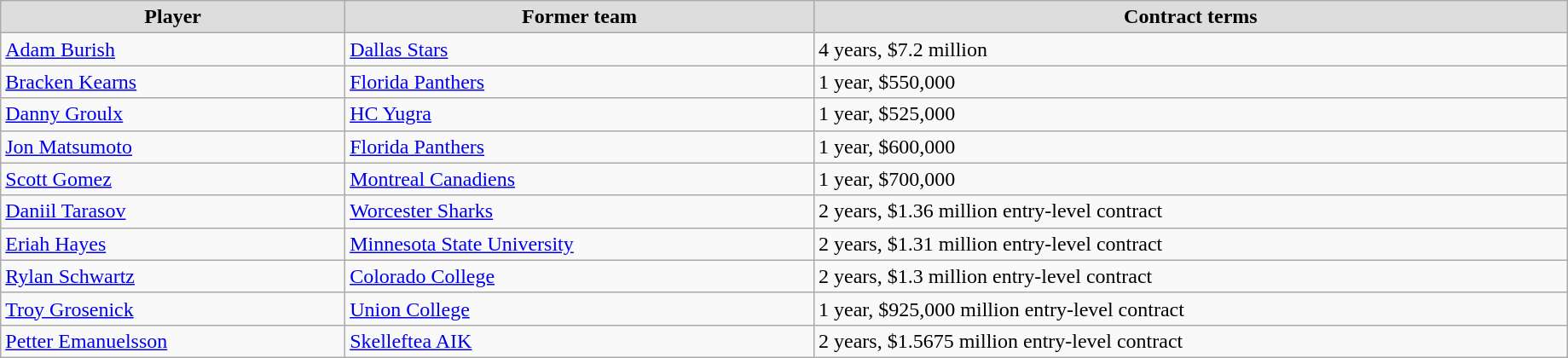<table class="wikitable" width=97%>
<tr align="center"  bgcolor="#dddddd">
<td><strong>Player</strong></td>
<td><strong>Former team</strong></td>
<td><strong>Contract terms</strong></td>
</tr>
<tr>
<td><a href='#'>Adam Burish</a></td>
<td><a href='#'>Dallas Stars</a></td>
<td>4 years, $7.2 million</td>
</tr>
<tr>
<td><a href='#'>Bracken Kearns</a></td>
<td><a href='#'>Florida Panthers</a></td>
<td>1 year, $550,000</td>
</tr>
<tr>
<td><a href='#'>Danny Groulx</a></td>
<td><a href='#'>HC Yugra</a></td>
<td>1 year, $525,000</td>
</tr>
<tr>
<td><a href='#'>Jon Matsumoto</a></td>
<td><a href='#'>Florida Panthers</a></td>
<td>1 year, $600,000</td>
</tr>
<tr>
<td><a href='#'>Scott Gomez</a></td>
<td><a href='#'>Montreal Canadiens</a></td>
<td>1 year, $700,000</td>
</tr>
<tr>
<td><a href='#'>Daniil Tarasov</a></td>
<td><a href='#'>Worcester Sharks</a></td>
<td>2 years, $1.36 million entry-level contract</td>
</tr>
<tr>
<td><a href='#'>Eriah Hayes</a></td>
<td><a href='#'>Minnesota State University</a></td>
<td>2 years, $1.31 million entry-level contract</td>
</tr>
<tr>
<td><a href='#'>Rylan Schwartz</a></td>
<td><a href='#'>Colorado College</a></td>
<td>2 years, $1.3 million entry-level contract</td>
</tr>
<tr>
<td><a href='#'>Troy Grosenick</a></td>
<td><a href='#'>Union College</a></td>
<td>1 year, $925,000 million entry-level contract</td>
</tr>
<tr>
<td><a href='#'>Petter Emanuelsson</a></td>
<td><a href='#'>Skelleftea AIK</a></td>
<td>2 years, $1.5675 million entry-level contract</td>
</tr>
</table>
